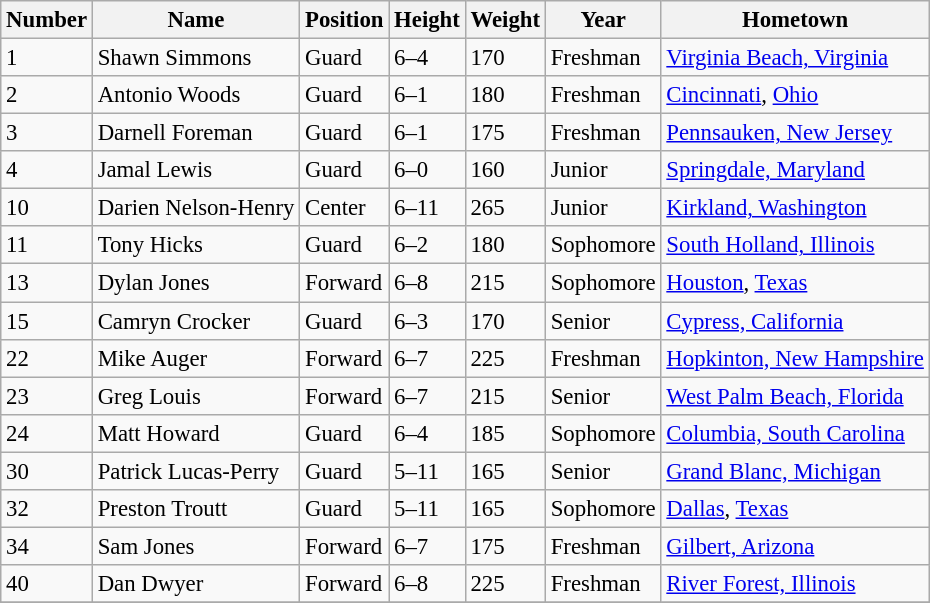<table class="wikitable" style="font-size: 95%;">
<tr>
<th>Number</th>
<th>Name</th>
<th>Position</th>
<th>Height</th>
<th>Weight</th>
<th>Year</th>
<th>Hometown</th>
</tr>
<tr>
<td>1</td>
<td>Shawn Simmons</td>
<td>Guard</td>
<td>6–4</td>
<td>170</td>
<td>Freshman</td>
<td><a href='#'>Virginia Beach, Virginia</a></td>
</tr>
<tr>
<td>2</td>
<td>Antonio Woods</td>
<td>Guard</td>
<td>6–1</td>
<td>180</td>
<td>Freshman</td>
<td><a href='#'>Cincinnati</a>, <a href='#'>Ohio</a></td>
</tr>
<tr>
<td>3</td>
<td>Darnell Foreman</td>
<td>Guard</td>
<td>6–1</td>
<td>175</td>
<td>Freshman</td>
<td><a href='#'>Pennsauken, New Jersey</a></td>
</tr>
<tr>
<td>4</td>
<td>Jamal Lewis</td>
<td>Guard</td>
<td>6–0</td>
<td>160</td>
<td>Junior</td>
<td><a href='#'>Springdale, Maryland</a></td>
</tr>
<tr>
<td>10</td>
<td>Darien Nelson-Henry</td>
<td>Center</td>
<td>6–11</td>
<td>265</td>
<td>Junior</td>
<td><a href='#'>Kirkland, Washington</a></td>
</tr>
<tr>
<td>11</td>
<td>Tony Hicks</td>
<td>Guard</td>
<td>6–2</td>
<td>180</td>
<td>Sophomore</td>
<td><a href='#'>South Holland, Illinois</a></td>
</tr>
<tr>
<td>13</td>
<td>Dylan Jones</td>
<td>Forward</td>
<td>6–8</td>
<td>215</td>
<td>Sophomore</td>
<td><a href='#'>Houston</a>, <a href='#'>Texas</a></td>
</tr>
<tr>
<td>15</td>
<td>Camryn Crocker</td>
<td>Guard</td>
<td>6–3</td>
<td>170</td>
<td>Senior</td>
<td><a href='#'>Cypress, California</a></td>
</tr>
<tr>
<td>22</td>
<td>Mike Auger</td>
<td>Forward</td>
<td>6–7</td>
<td>225</td>
<td>Freshman</td>
<td><a href='#'>Hopkinton, New Hampshire</a></td>
</tr>
<tr>
<td>23</td>
<td>Greg Louis</td>
<td>Forward</td>
<td>6–7</td>
<td>215</td>
<td>Senior</td>
<td><a href='#'>West Palm Beach, Florida</a></td>
</tr>
<tr>
<td>24</td>
<td>Matt Howard</td>
<td>Guard</td>
<td>6–4</td>
<td>185</td>
<td>Sophomore</td>
<td><a href='#'>Columbia, South Carolina</a></td>
</tr>
<tr>
<td>30</td>
<td>Patrick Lucas-Perry</td>
<td>Guard</td>
<td>5–11</td>
<td>165</td>
<td>Senior</td>
<td><a href='#'>Grand Blanc, Michigan</a></td>
</tr>
<tr>
<td>32</td>
<td>Preston Troutt</td>
<td>Guard</td>
<td>5–11</td>
<td>165</td>
<td>Sophomore</td>
<td><a href='#'>Dallas</a>, <a href='#'>Texas</a></td>
</tr>
<tr>
<td>34</td>
<td>Sam Jones</td>
<td>Forward</td>
<td>6–7</td>
<td>175</td>
<td>Freshman</td>
<td><a href='#'>Gilbert, Arizona</a></td>
</tr>
<tr>
<td>40</td>
<td>Dan Dwyer</td>
<td>Forward</td>
<td>6–8</td>
<td>225</td>
<td>Freshman</td>
<td><a href='#'>River Forest, Illinois</a></td>
</tr>
<tr>
</tr>
</table>
